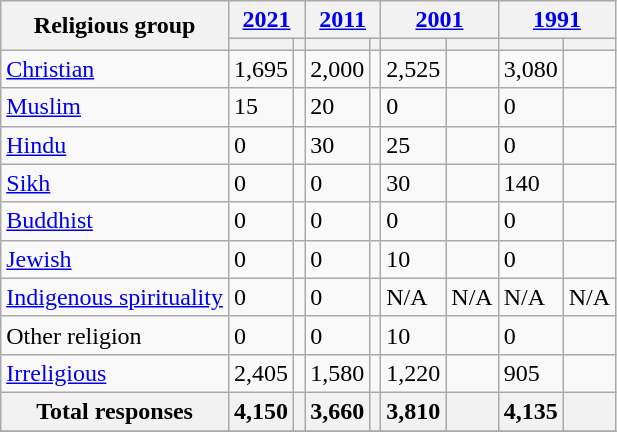<table class="wikitable collapsible sortable">
<tr>
<th rowspan="2">Religious group</th>
<th colspan="2"><a href='#'>2021</a></th>
<th colspan="2"><a href='#'>2011</a></th>
<th colspan="2"><a href='#'>2001</a></th>
<th colspan="2"><a href='#'>1991</a></th>
</tr>
<tr>
<th><a href='#'></a></th>
<th></th>
<th></th>
<th></th>
<th></th>
<th></th>
<th></th>
<th></th>
</tr>
<tr>
<td><a href='#'>Christian</a></td>
<td>1,695</td>
<td></td>
<td>2,000</td>
<td></td>
<td>2,525</td>
<td></td>
<td>3,080</td>
<td></td>
</tr>
<tr>
<td><a href='#'>Muslim</a></td>
<td>15</td>
<td></td>
<td>20</td>
<td></td>
<td>0</td>
<td></td>
<td>0</td>
<td></td>
</tr>
<tr>
<td><a href='#'>Hindu</a></td>
<td>0</td>
<td></td>
<td>30</td>
<td></td>
<td>25</td>
<td></td>
<td>0</td>
<td></td>
</tr>
<tr>
<td><a href='#'>Sikh</a></td>
<td>0</td>
<td></td>
<td>0</td>
<td></td>
<td>30</td>
<td></td>
<td>140</td>
<td></td>
</tr>
<tr>
<td><a href='#'>Buddhist</a></td>
<td>0</td>
<td></td>
<td>0</td>
<td></td>
<td>0</td>
<td></td>
<td>0</td>
<td></td>
</tr>
<tr>
<td><a href='#'>Jewish</a></td>
<td>0</td>
<td></td>
<td>0</td>
<td></td>
<td>10</td>
<td></td>
<td>0</td>
<td></td>
</tr>
<tr>
<td><a href='#'>Indigenous spirituality</a></td>
<td>0</td>
<td></td>
<td>0</td>
<td></td>
<td>N/A</td>
<td>N/A</td>
<td>N/A</td>
<td>N/A</td>
</tr>
<tr>
<td>Other religion</td>
<td>0</td>
<td></td>
<td>0</td>
<td></td>
<td>10</td>
<td></td>
<td>0</td>
<td></td>
</tr>
<tr>
<td><a href='#'>Irreligious</a></td>
<td>2,405</td>
<td></td>
<td>1,580</td>
<td></td>
<td>1,220</td>
<td></td>
<td>905</td>
<td></td>
</tr>
<tr class="sortbottom">
<th>Total responses</th>
<th>4,150</th>
<th></th>
<th>3,660</th>
<th></th>
<th>3,810</th>
<th></th>
<th>4,135</th>
<th></th>
</tr>
<tr>
</tr>
</table>
